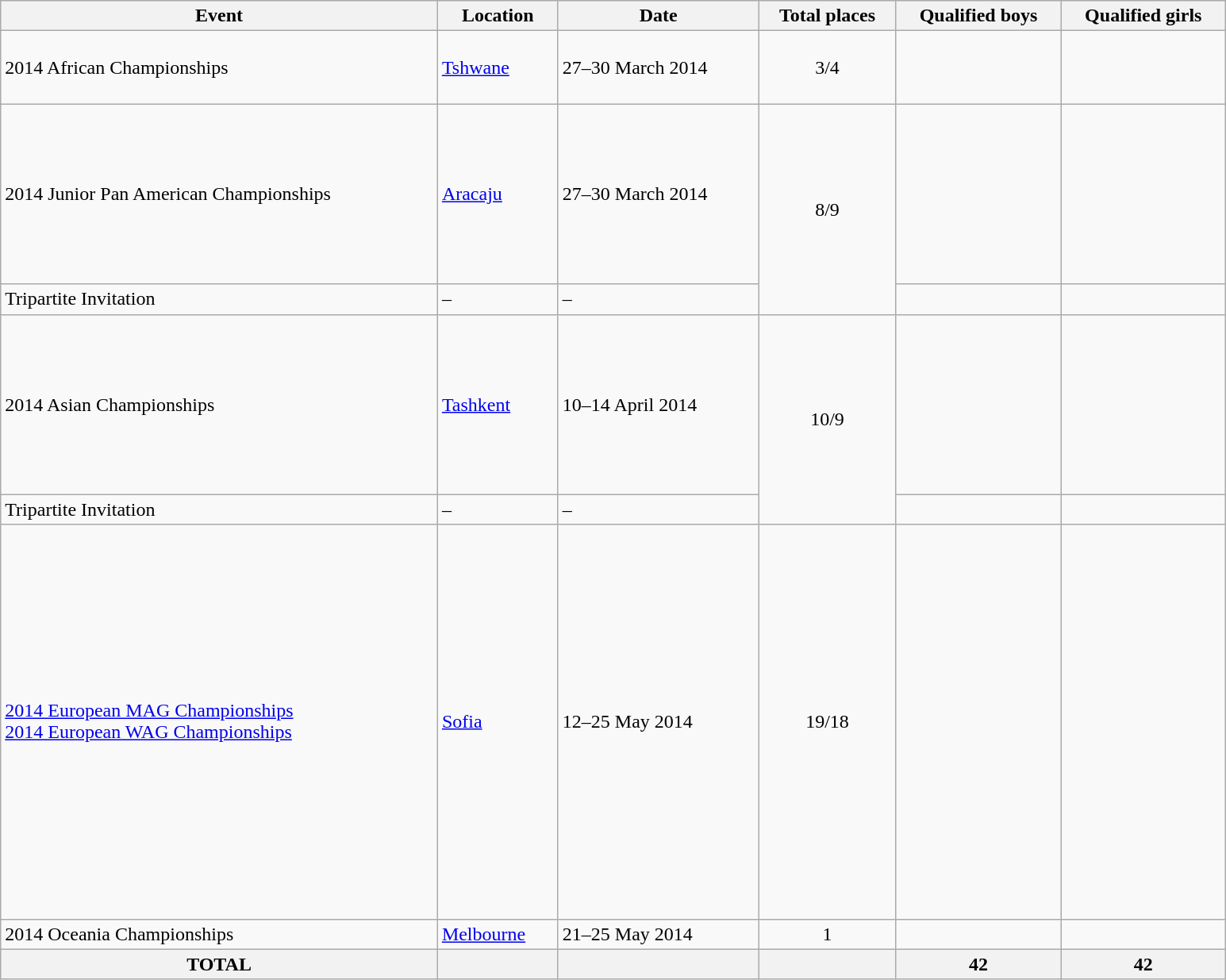<table class="wikitable"  width=1030>
<tr>
<th>Event</th>
<th>Location</th>
<th>Date</th>
<th>Total places</th>
<th>Qualified boys</th>
<th>Qualified girls</th>
</tr>
<tr>
<td>2014 African Championships</td>
<td> <a href='#'>Tshwane</a></td>
<td>27–30 March 2014</td>
<td align="center">3/4</td>
<td valign=top><br><br></td>
<td><br><br><br></td>
</tr>
<tr>
<td>2014 Junior Pan American Championships</td>
<td> <a href='#'>Aracaju</a></td>
<td>27–30 March 2014</td>
<td rowspan=2 align="center">8/9</td>
<td valign=top><br><br><br><br><br><br></td>
<td><br><br><br><br><br><br><br><br></td>
</tr>
<tr>
<td>Tripartite Invitation</td>
<td>–</td>
<td>–</td>
<td></td>
<td></td>
</tr>
<tr>
<td>2014 Asian Championships</td>
<td> <a href='#'>Tashkent</a></td>
<td>10–14 April 2014</td>
<td rowspan=2 align="center">10/9</td>
<td><br><br><br><br><br><br><br><br></td>
<td><br><br><br><br><br><br><br><br></td>
</tr>
<tr>
<td>Tripartite Invitation</td>
<td>–</td>
<td>–</td>
<td></td>
<td></td>
</tr>
<tr>
<td><a href='#'>2014 European MAG Championships</a><br> <a href='#'>2014 European WAG Championships</a></td>
<td> <a href='#'>Sofia</a></td>
<td>12–25 May 2014</td>
<td align="center">19/18</td>
<td><br><br><br><br><br><br><br><br><br><br><br><br><br><br><br><br><br><br></td>
<td valign=top><br><br><br><br><br><br><br><br><br><br><br><br><br><br><br><br><br></td>
</tr>
<tr>
<td>2014 Oceania Championships</td>
<td> <a href='#'>Melbourne</a></td>
<td>21–25 May 2014</td>
<td align="center">1</td>
<td></td>
<td></td>
</tr>
<tr>
<th>TOTAL</th>
<th></th>
<th></th>
<th></th>
<th>42</th>
<th>42</th>
</tr>
</table>
